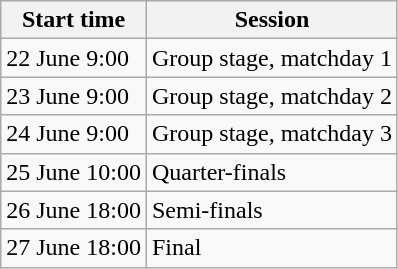<table class="wikitable">
<tr>
<th>Start time</th>
<th>Session</th>
</tr>
<tr>
<td>22 June 9:00</td>
<td>Group stage, matchday 1</td>
</tr>
<tr>
<td>23 June 9:00</td>
<td>Group stage, matchday 2</td>
</tr>
<tr>
<td>24 June 9:00</td>
<td>Group stage, matchday 3</td>
</tr>
<tr>
<td>25 June 10:00</td>
<td>Quarter-finals</td>
</tr>
<tr>
<td>26 June 18:00</td>
<td>Semi-finals</td>
</tr>
<tr>
<td>27 June 18:00</td>
<td>Final</td>
</tr>
</table>
